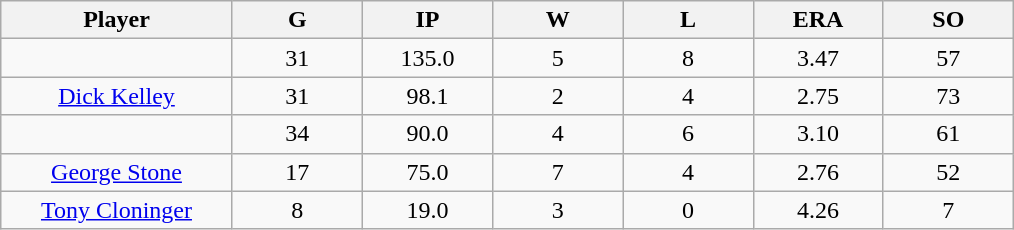<table class="wikitable sortable">
<tr>
<th bgcolor="#DDDDFF" width="16%">Player</th>
<th bgcolor="#DDDDFF" width="9%">G</th>
<th bgcolor="#DDDDFF" width="9%">IP</th>
<th bgcolor="#DDDDFF" width="9%">W</th>
<th bgcolor="#DDDDFF" width="9%">L</th>
<th bgcolor="#DDDDFF" width="9%">ERA</th>
<th bgcolor="#DDDDFF" width="9%">SO</th>
</tr>
<tr align="center">
<td></td>
<td>31</td>
<td>135.0</td>
<td>5</td>
<td>8</td>
<td>3.47</td>
<td>57</td>
</tr>
<tr align="center">
<td><a href='#'>Dick Kelley</a></td>
<td>31</td>
<td>98.1</td>
<td>2</td>
<td>4</td>
<td>2.75</td>
<td>73</td>
</tr>
<tr align=center>
<td></td>
<td>34</td>
<td>90.0</td>
<td>4</td>
<td>6</td>
<td>3.10</td>
<td>61</td>
</tr>
<tr align="center">
<td><a href='#'>George Stone</a></td>
<td>17</td>
<td>75.0</td>
<td>7</td>
<td>4</td>
<td>2.76</td>
<td>52</td>
</tr>
<tr align=center>
<td><a href='#'>Tony Cloninger</a></td>
<td>8</td>
<td>19.0</td>
<td>3</td>
<td>0</td>
<td>4.26</td>
<td>7</td>
</tr>
</table>
